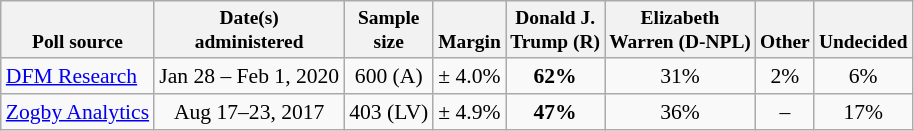<table class="wikitable" style="font-size:90%;text-align:center;">
<tr valign=bottom style="font-size:90%;">
<th>Poll source</th>
<th>Date(s)<br>administered</th>
<th>Sample<br>size</th>
<th>Margin<br></th>
<th>Donald J.<br>Trump (R)</th>
<th>Elizabeth<br>Warren (D-NPL)</th>
<th>Other</th>
<th>Undecided</th>
</tr>
<tr>
<td style="text-align:left;"><a href='#'>DFM Research</a></td>
<td>Jan 28 – Feb 1, 2020</td>
<td>600 (A)</td>
<td>± 4.0%</td>
<td><strong>62%</strong></td>
<td>31%</td>
<td>2%</td>
<td>6%</td>
</tr>
<tr>
<td style="text-align:left;"><a href='#'>Zogby Analytics</a></td>
<td>Aug 17–23, 2017</td>
<td>403 (LV)</td>
<td>± 4.9%</td>
<td><strong>47%</strong></td>
<td>36%</td>
<td>–</td>
<td>17%</td>
</tr>
</table>
